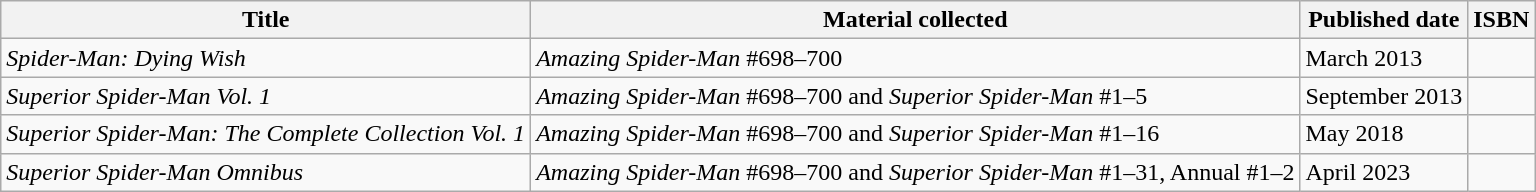<table class="wikitable">
<tr>
<th>Title</th>
<th>Material collected</th>
<th>Published date</th>
<th>ISBN</th>
</tr>
<tr>
<td><em>Spider-Man: Dying Wish</em></td>
<td><em>Amazing Spider-Man</em> #698–700</td>
<td>March 2013</td>
<td></td>
</tr>
<tr>
<td><em>Superior Spider-Man Vol. 1</em></td>
<td><em>Amazing Spider-Man</em> #698–700 and <em>Superior Spider-Man</em> #1–5</td>
<td>September 2013</td>
<td></td>
</tr>
<tr>
<td><em>Superior Spider-Man: The Complete Collection Vol. 1</em></td>
<td><em>Amazing Spider-Man</em> #698–700 and <em>Superior Spider-Man</em> #1–16</td>
<td>May 2018</td>
<td></td>
</tr>
<tr>
<td><em>Superior Spider-Man Omnibus</em></td>
<td><em>Amazing Spider-Man</em> #698–700 and <em>Superior Spider-Man</em> #1–31, Annual #1–2</td>
<td>April 2023</td>
<td></td>
</tr>
</table>
